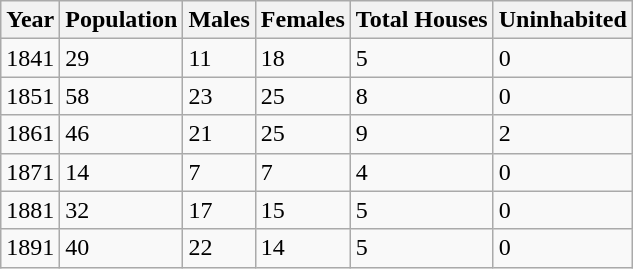<table class="wikitable">
<tr>
<th>Year</th>
<th>Population</th>
<th>Males</th>
<th>Females</th>
<th>Total Houses</th>
<th>Uninhabited</th>
</tr>
<tr>
<td>1841</td>
<td>29</td>
<td>11</td>
<td>18</td>
<td>5</td>
<td>0</td>
</tr>
<tr>
<td>1851</td>
<td>58</td>
<td>23</td>
<td>25</td>
<td>8</td>
<td>0</td>
</tr>
<tr>
<td>1861</td>
<td>46</td>
<td>21</td>
<td>25</td>
<td>9</td>
<td>2</td>
</tr>
<tr>
<td>1871</td>
<td>14</td>
<td>7</td>
<td>7</td>
<td>4</td>
<td>0</td>
</tr>
<tr>
<td>1881</td>
<td>32</td>
<td>17</td>
<td>15</td>
<td>5</td>
<td>0</td>
</tr>
<tr>
<td>1891</td>
<td>40</td>
<td>22</td>
<td>14</td>
<td>5</td>
<td>0</td>
</tr>
</table>
